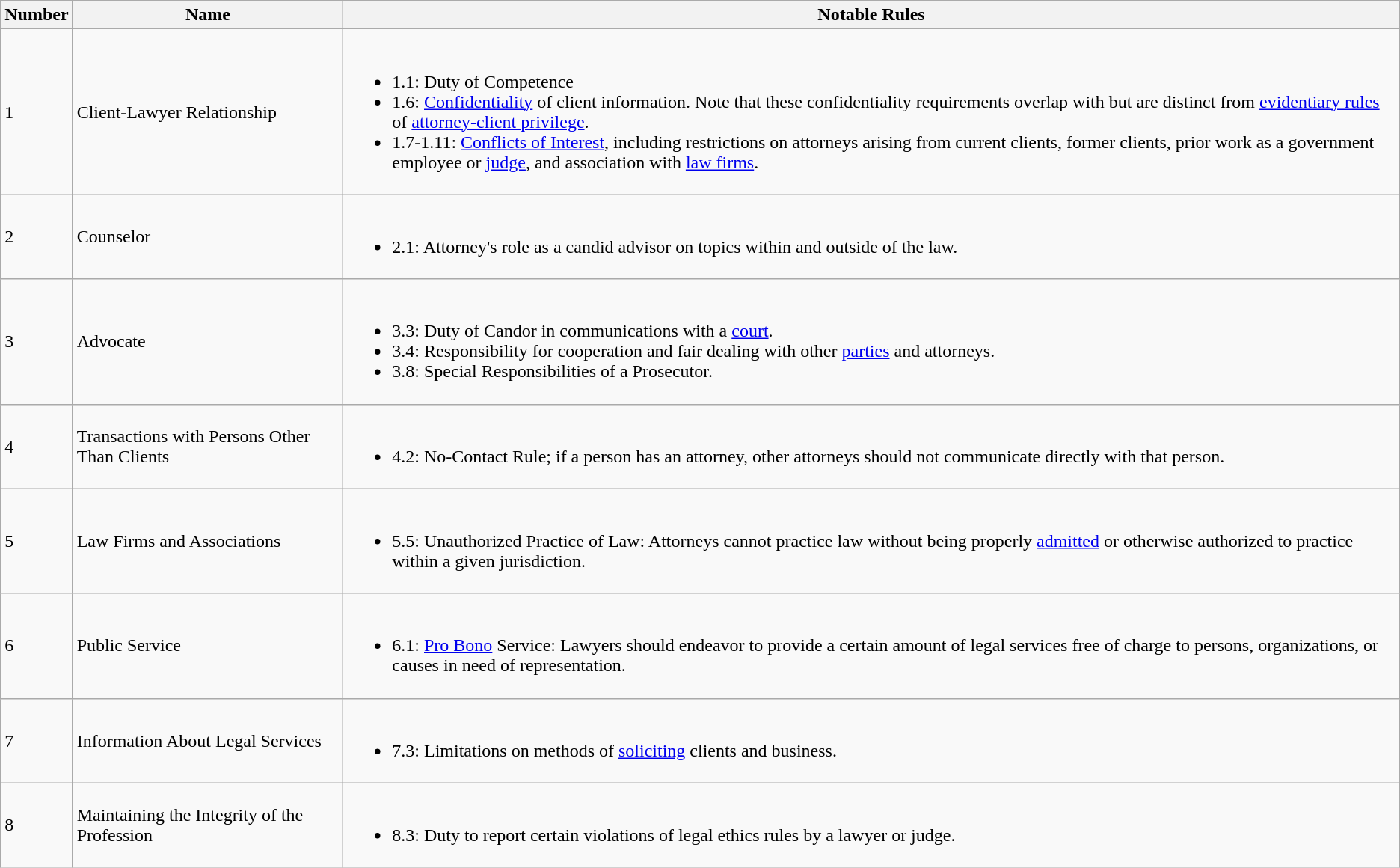<table class="wikitable">
<tr>
<th>Number</th>
<th>Name</th>
<th>Notable Rules</th>
</tr>
<tr>
<td>1</td>
<td>Client-Lawyer Relationship</td>
<td><br><ul><li>1.1: Duty of Competence</li><li>1.6: <a href='#'>Confidentiality</a> of client information. Note that these confidentiality requirements overlap with but are distinct from <a href='#'>evidentiary rules</a> of <a href='#'>attorney-client privilege</a>.</li><li>1.7-1.11: <a href='#'>Conflicts of Interest</a>, including restrictions on attorneys arising from current clients, former clients, prior work as a government employee or <a href='#'>judge</a>, and association with <a href='#'>law firms</a>.</li></ul></td>
</tr>
<tr>
<td>2</td>
<td>Counselor</td>
<td><br><ul><li>2.1: Attorney's role as a candid advisor on topics within and outside of the law.</li></ul></td>
</tr>
<tr>
<td>3</td>
<td>Advocate</td>
<td><br><ul><li>3.3: Duty of Candor in communications with a <a href='#'>court</a>.</li><li>3.4: Responsibility for cooperation and fair dealing with other <a href='#'>parties</a> and attorneys.</li><li>3.8: Special Responsibilities of a Prosecutor.</li></ul></td>
</tr>
<tr>
<td>4</td>
<td>Transactions with Persons Other Than Clients</td>
<td><br><ul><li>4.2: No-Contact Rule; if a person has an attorney, other attorneys should not communicate directly with that person.</li></ul></td>
</tr>
<tr>
<td>5</td>
<td>Law Firms and Associations</td>
<td><br><ul><li>5.5: Unauthorized Practice of Law: Attorneys cannot practice law without being properly <a href='#'>admitted</a> or otherwise authorized to practice within a given jurisdiction.</li></ul></td>
</tr>
<tr>
<td>6</td>
<td>Public Service</td>
<td><br><ul><li>6.1: <a href='#'>Pro Bono</a> Service: Lawyers should endeavor to provide a certain amount of legal services free of charge to persons, organizations, or causes in need of representation.</li></ul></td>
</tr>
<tr>
<td>7</td>
<td>Information About Legal Services</td>
<td><br><ul><li>7.3: Limitations on methods of <a href='#'>soliciting</a> clients and business.</li></ul></td>
</tr>
<tr>
<td>8</td>
<td>Maintaining the Integrity of the Profession</td>
<td><br><ul><li>8.3: Duty to report certain violations of legal ethics rules by a lawyer or judge.</li></ul></td>
</tr>
</table>
